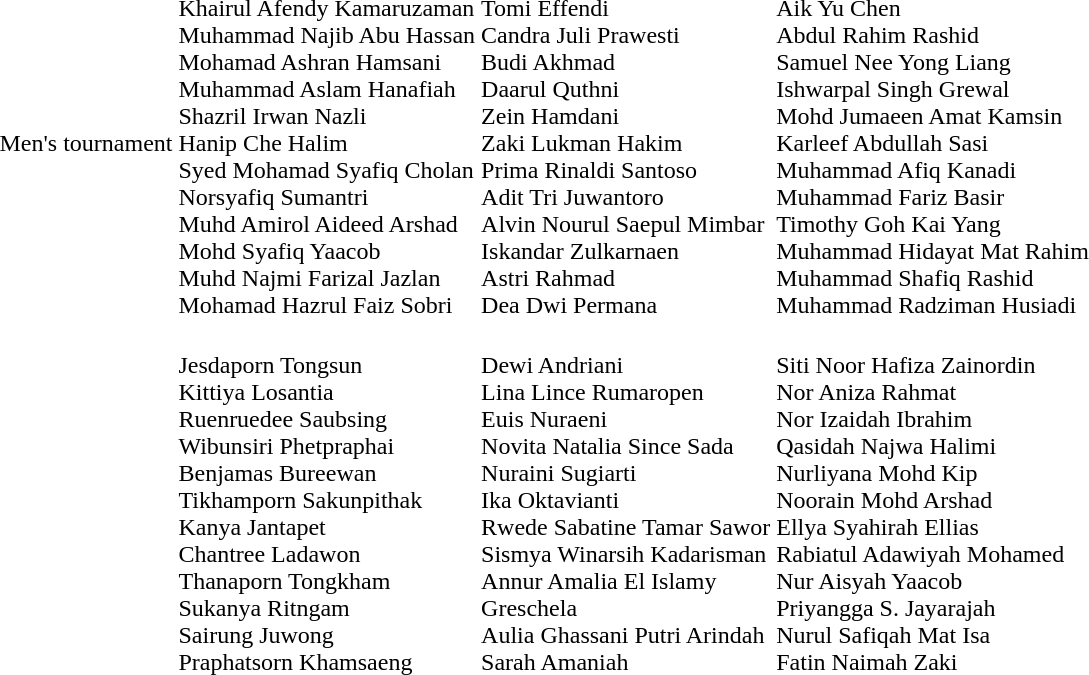<table>
<tr>
<td>Men's tournament<br></td>
<td nowrap=true><br>Khairul Afendy Kamaruzaman<br>Muhammad Najib Abu Hassan<br>Mohamad Ashran Hamsani<br>Muhammad Aslam Hanafiah<br>Shazril Irwan Nazli<br>Hanip Che Halim<br>Syed Mohamad Syafiq Cholan<br>Norsyafiq Sumantri<br>Muhd Amirol Aideed Arshad<br>Mohd Syafiq Yaacob<br>Muhd Najmi Farizal Jazlan<br>Mohamad Hazrul Faiz Sobri</td>
<td nowrap=true><br>Tomi Effendi<br>Candra Juli Prawesti<br>Budi Akhmad<br>Daarul Quthni<br>Zein Hamdani<br>Zaki Lukman Hakim<br>Prima Rinaldi Santoso<br>Adit Tri Juwantoro<br>Alvin Nourul Saepul Mimbar<br>Iskandar Zulkarnaen<br>Astri Rahmad<br>Dea Dwi Permana</td>
<td nowrap=true><br>Aik Yu Chen<br>Abdul Rahim Rashid<br>Samuel Nee Yong Liang<br>Ishwarpal Singh Grewal<br>Mohd Jumaeen Amat Kamsin<br>Karleef Abdullah Sasi<br>Muhammad Afiq Kanadi<br>Muhammad Fariz Basir<br>Timothy Goh Kai Yang<br>Muhammad Hidayat Mat Rahim<br>Muhammad Shafiq Rashid<br>Muhammad Radziman Husiadi</td>
</tr>
<tr>
<td><br></td>
<td nowrap=true><br>Jesdaporn Tongsun<br>Kittiya Losantia<br>Ruenruedee Saubsing<br>Wibunsiri Phetpraphai<br>Benjamas Bureewan<br>Tikhamporn Sakunpithak<br>Kanya Jantapet<br>Chantree Ladawon<br>Thanaporn Tongkham<br>Sukanya Ritngam<br>Sairung Juwong<br>Praphatsorn Khamsaeng</td>
<td nowrap=true><br>Dewi Andriani<br>Lina Lince Rumaropen<br>Euis Nuraeni<br>Novita Natalia Since Sada<br>Nuraini Sugiarti<br>Ika Oktavianti<br>Rwede Sabatine Tamar Sawor<br>Sismya Winarsih Kadarisman<br>Annur Amalia El Islamy<br>Greschela<br>Aulia Ghassani Putri Arindah<br>Sarah Amaniah</td>
<td nowrap=true><br>Siti Noor Hafiza Zainordin<br>Nor Aniza Rahmat<br>Nor Izaidah Ibrahim<br>Qasidah Najwa Halimi<br>Nurliyana Mohd Kip<br>Noorain Mohd Arshad<br>Ellya Syahirah Ellias<br>Rabiatul Adawiyah Mohamed<br>Nur Aisyah Yaacob<br>Priyangga S. Jayarajah<br>Nurul Safiqah Mat Isa<br>Fatin Naimah Zaki</td>
</tr>
</table>
